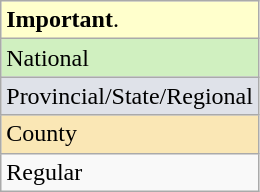<table class="wikitable">
<tr style="background:#ffc;">
<td><strong>Important</strong>.</td>
</tr>
<tr style="background:#d0f0c0">
<td>National</td>
</tr>
<tr style="background:#dfe2e9">
<td>Provincial/State/Regional</td>
</tr>
<tr style="background:#fae7b5">
<td>County</td>
</tr>
<tr>
<td>Regular</td>
</tr>
</table>
